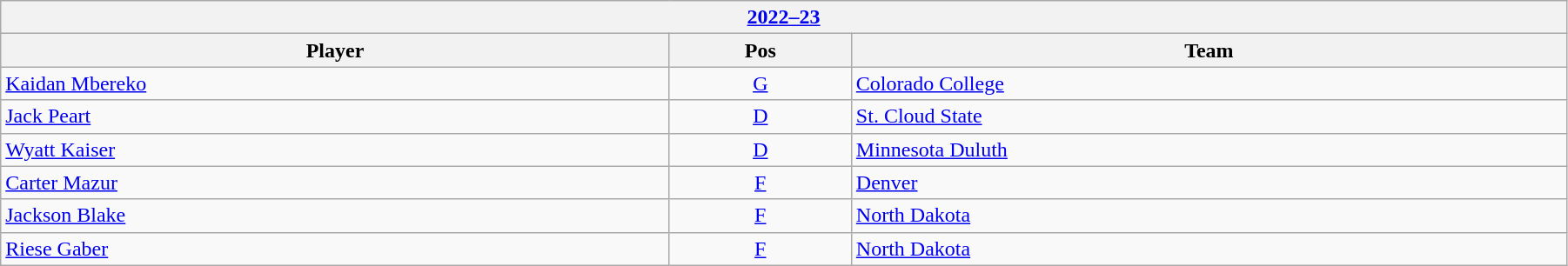<table class="wikitable" width=95%>
<tr>
<th colspan=3><a href='#'>2022–23</a></th>
</tr>
<tr>
<th>Player</th>
<th>Pos</th>
<th>Team</th>
</tr>
<tr>
<td><a href='#'>Kaidan Mbereko</a></td>
<td align=center><a href='#'>G</a></td>
<td><a href='#'>Colorado College</a></td>
</tr>
<tr>
<td><a href='#'>Jack Peart</a></td>
<td align=center><a href='#'>D</a></td>
<td><a href='#'>St. Cloud State</a></td>
</tr>
<tr>
<td><a href='#'>Wyatt Kaiser</a></td>
<td align=center><a href='#'>D</a></td>
<td><a href='#'>Minnesota Duluth</a></td>
</tr>
<tr>
<td><a href='#'>Carter Mazur</a></td>
<td align=center><a href='#'>F</a></td>
<td><a href='#'>Denver</a></td>
</tr>
<tr>
<td><a href='#'>Jackson Blake</a></td>
<td align=center><a href='#'>F</a></td>
<td><a href='#'>North Dakota</a></td>
</tr>
<tr>
<td><a href='#'>Riese Gaber</a></td>
<td align=center><a href='#'>F</a></td>
<td><a href='#'>North Dakota</a></td>
</tr>
</table>
